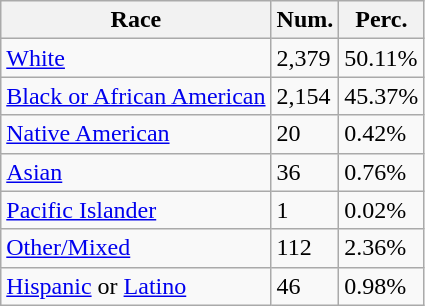<table class="wikitable">
<tr>
<th>Race</th>
<th>Num.</th>
<th>Perc.</th>
</tr>
<tr>
<td><a href='#'>White</a></td>
<td>2,379</td>
<td>50.11%</td>
</tr>
<tr>
<td><a href='#'>Black or African American</a></td>
<td>2,154</td>
<td>45.37%</td>
</tr>
<tr>
<td><a href='#'>Native American</a></td>
<td>20</td>
<td>0.42%</td>
</tr>
<tr>
<td><a href='#'>Asian</a></td>
<td>36</td>
<td>0.76%</td>
</tr>
<tr>
<td><a href='#'>Pacific Islander</a></td>
<td>1</td>
<td>0.02%</td>
</tr>
<tr>
<td><a href='#'>Other/Mixed</a></td>
<td>112</td>
<td>2.36%</td>
</tr>
<tr>
<td><a href='#'>Hispanic</a> or <a href='#'>Latino</a></td>
<td>46</td>
<td>0.98%</td>
</tr>
</table>
